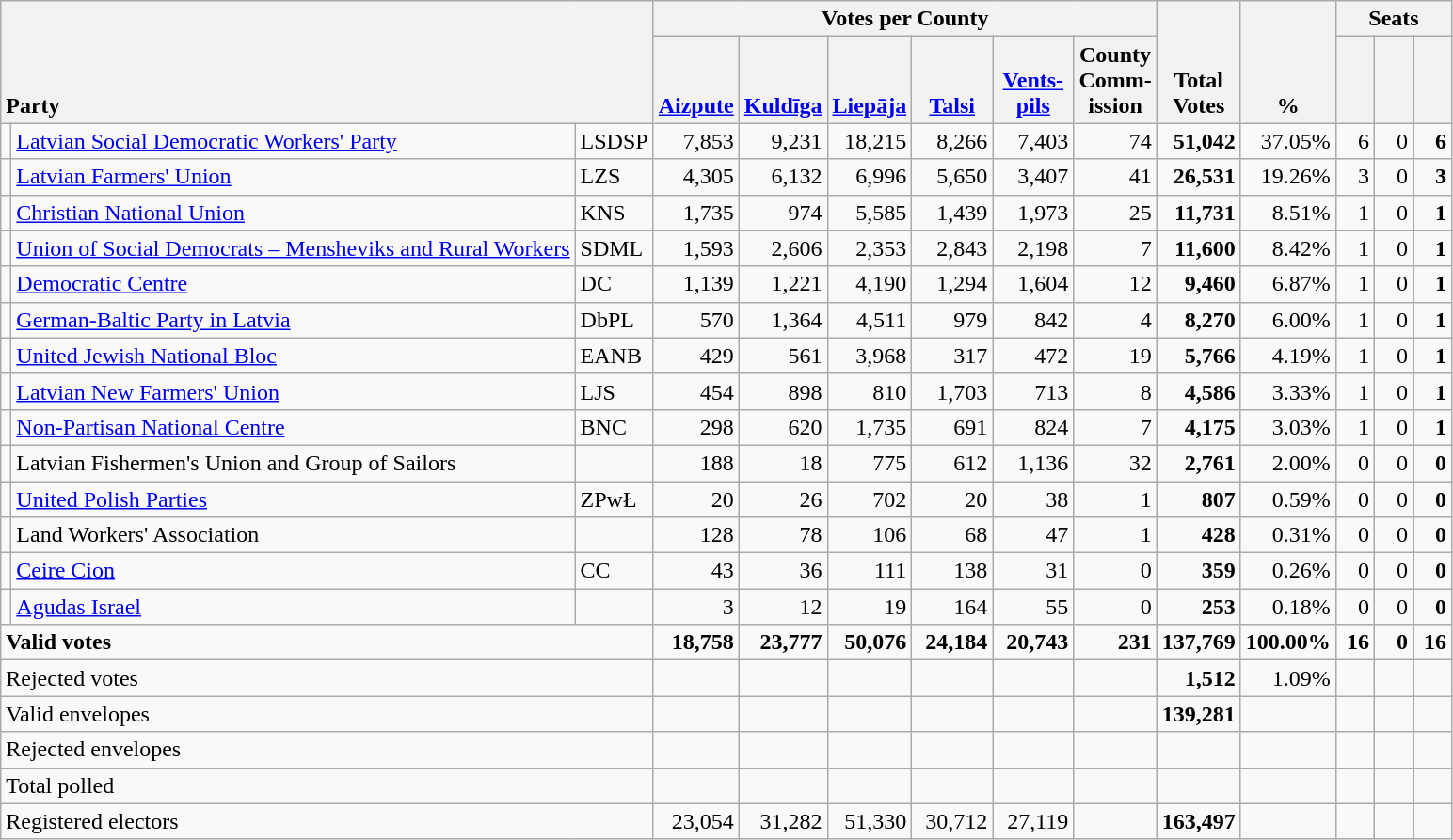<table class="wikitable" border="1" style="text-align:right;">
<tr>
<th style="text-align:left;" valign=bottom rowspan=2 colspan=3>Party</th>
<th colspan=6>Votes per County</th>
<th align=center valign=bottom rowspan=2 width="50">Total Votes</th>
<th align=center valign=bottom rowspan=2 width="50">%</th>
<th colspan=3>Seats</th>
</tr>
<tr>
<th align=center valign=bottom width="50"><a href='#'>Aizpute</a></th>
<th align=center valign=bottom width="50"><a href='#'>Kuldīga</a></th>
<th align=center valign=bottom width="50"><a href='#'>Liepāja</a></th>
<th align=center valign=bottom width="50"><a href='#'>Talsi</a></th>
<th align=center valign=bottom width="50"><a href='#'>Vents- pils</a></th>
<th align=center valign=bottom width="50">County Comm- ission</th>
<th align=center valign=bottom width="20"><small></small></th>
<th align=center valign=bottom width="20"><small><a href='#'></a></small></th>
<th align=center valign=bottom width="20"><small></small></th>
</tr>
<tr>
<td></td>
<td align=left style="white-space: nowrap;"><a href='#'>Latvian Social Democratic Workers' Party</a></td>
<td align=left>LSDSP</td>
<td>7,853</td>
<td>9,231</td>
<td>18,215</td>
<td>8,266</td>
<td>7,403</td>
<td>74</td>
<td><strong>51,042</strong></td>
<td>37.05%</td>
<td>6</td>
<td>0</td>
<td><strong>6</strong></td>
</tr>
<tr>
<td></td>
<td align=left><a href='#'>Latvian Farmers' Union</a></td>
<td align=left>LZS</td>
<td>4,305</td>
<td>6,132</td>
<td>6,996</td>
<td>5,650</td>
<td>3,407</td>
<td>41</td>
<td><strong>26,531</strong></td>
<td>19.26%</td>
<td>3</td>
<td>0</td>
<td><strong>3</strong></td>
</tr>
<tr>
<td></td>
<td align=left><a href='#'>Christian National Union</a></td>
<td align=left>KNS</td>
<td>1,735</td>
<td>974</td>
<td>5,585</td>
<td>1,439</td>
<td>1,973</td>
<td>25</td>
<td><strong>11,731</strong></td>
<td>8.51%</td>
<td>1</td>
<td>0</td>
<td><strong>1</strong></td>
</tr>
<tr>
<td></td>
<td align=left><a href='#'>Union of Social Democrats – Mensheviks and Rural Workers</a></td>
<td align=left>SDML</td>
<td>1,593</td>
<td>2,606</td>
<td>2,353</td>
<td>2,843</td>
<td>2,198</td>
<td>7</td>
<td><strong>11,600</strong></td>
<td>8.42%</td>
<td>1</td>
<td>0</td>
<td><strong>1</strong></td>
</tr>
<tr>
<td></td>
<td align=left><a href='#'>Democratic Centre</a></td>
<td align=left>DC</td>
<td>1,139</td>
<td>1,221</td>
<td>4,190</td>
<td>1,294</td>
<td>1,604</td>
<td>12</td>
<td><strong>9,460</strong></td>
<td>6.87%</td>
<td>1</td>
<td>0</td>
<td><strong>1</strong></td>
</tr>
<tr>
<td></td>
<td align=left><a href='#'>German-Baltic Party in Latvia</a></td>
<td align=left>DbPL</td>
<td>570</td>
<td>1,364</td>
<td>4,511</td>
<td>979</td>
<td>842</td>
<td>4</td>
<td><strong>8,270</strong></td>
<td>6.00%</td>
<td>1</td>
<td>0</td>
<td><strong>1</strong></td>
</tr>
<tr>
<td></td>
<td align=left><a href='#'>United Jewish National Bloc</a></td>
<td align=left>EANB</td>
<td>429</td>
<td>561</td>
<td>3,968</td>
<td>317</td>
<td>472</td>
<td>19</td>
<td><strong>5,766</strong></td>
<td>4.19%</td>
<td>1</td>
<td>0</td>
<td><strong>1</strong></td>
</tr>
<tr>
<td></td>
<td align=left><a href='#'>Latvian New Farmers' Union</a></td>
<td align=left>LJS</td>
<td>454</td>
<td>898</td>
<td>810</td>
<td>1,703</td>
<td>713</td>
<td>8</td>
<td><strong>4,586</strong></td>
<td>3.33%</td>
<td>1</td>
<td>0</td>
<td><strong>1</strong></td>
</tr>
<tr>
<td></td>
<td align=left><a href='#'>Non-Partisan National Centre</a></td>
<td align=left>BNC</td>
<td>298</td>
<td>620</td>
<td>1,735</td>
<td>691</td>
<td>824</td>
<td>7</td>
<td><strong>4,175</strong></td>
<td>3.03%</td>
<td>1</td>
<td>0</td>
<td><strong>1</strong></td>
</tr>
<tr>
<td></td>
<td align=left>Latvian Fishermen's Union and Group of Sailors</td>
<td align=left></td>
<td>188</td>
<td>18</td>
<td>775</td>
<td>612</td>
<td>1,136</td>
<td>32</td>
<td><strong>2,761</strong></td>
<td>2.00%</td>
<td>0</td>
<td>0</td>
<td><strong>0</strong></td>
</tr>
<tr>
<td></td>
<td align=left><a href='#'>United Polish Parties</a></td>
<td align=left>ZPwŁ</td>
<td>20</td>
<td>26</td>
<td>702</td>
<td>20</td>
<td>38</td>
<td>1</td>
<td><strong>807</strong></td>
<td>0.59%</td>
<td>0</td>
<td>0</td>
<td><strong>0</strong></td>
</tr>
<tr>
<td></td>
<td align=left>Land Workers' Association</td>
<td align=left></td>
<td>128</td>
<td>78</td>
<td>106</td>
<td>68</td>
<td>47</td>
<td>1</td>
<td><strong>428</strong></td>
<td>0.31%</td>
<td>0</td>
<td>0</td>
<td><strong>0</strong></td>
</tr>
<tr>
<td></td>
<td align=left><a href='#'>Ceire Cion</a></td>
<td align=left>CC</td>
<td>43</td>
<td>36</td>
<td>111</td>
<td>138</td>
<td>31</td>
<td>0</td>
<td><strong>359</strong></td>
<td>0.26%</td>
<td>0</td>
<td>0</td>
<td><strong>0</strong></td>
</tr>
<tr>
<td></td>
<td align=left><a href='#'>Agudas Israel</a></td>
<td align=left></td>
<td>3</td>
<td>12</td>
<td>19</td>
<td>164</td>
<td>55</td>
<td>0</td>
<td><strong>253</strong></td>
<td>0.18%</td>
<td>0</td>
<td>0</td>
<td><strong>0</strong></td>
</tr>
<tr style="font-weight:bold">
<td align=left colspan=3>Valid votes</td>
<td>18,758</td>
<td>23,777</td>
<td>50,076</td>
<td>24,184</td>
<td>20,743</td>
<td>231</td>
<td>137,769</td>
<td>100.00%</td>
<td>16</td>
<td>0</td>
<td>16</td>
</tr>
<tr>
<td align=left colspan=3>Rejected votes</td>
<td></td>
<td></td>
<td></td>
<td></td>
<td></td>
<td></td>
<td><strong>1,512</strong></td>
<td>1.09%</td>
<td></td>
<td></td>
<td></td>
</tr>
<tr>
<td align=left colspan=3>Valid envelopes</td>
<td></td>
<td></td>
<td></td>
<td></td>
<td></td>
<td></td>
<td><strong>139,281</strong></td>
<td></td>
<td></td>
<td></td>
<td></td>
</tr>
<tr>
<td align=left colspan=3>Rejected envelopes</td>
<td></td>
<td></td>
<td></td>
<td></td>
<td></td>
<td></td>
<td></td>
<td></td>
<td></td>
<td></td>
<td></td>
</tr>
<tr>
<td align=left colspan=3>Total polled</td>
<td></td>
<td></td>
<td></td>
<td></td>
<td></td>
<td></td>
<td></td>
<td></td>
<td></td>
<td></td>
<td></td>
</tr>
<tr>
<td align=left colspan=3>Registered electors</td>
<td>23,054</td>
<td>31,282</td>
<td>51,330</td>
<td>30,712</td>
<td>27,119</td>
<td></td>
<td><strong>163,497</strong></td>
<td></td>
<td></td>
<td></td>
<td></td>
</tr>
</table>
